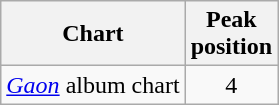<table class="wikitable sortable">
<tr>
<th>Chart</th>
<th>Peak<br>position</th>
</tr>
<tr>
<td><em><a href='#'>Gaon</a></em> album chart</td>
<td align="center">4</td>
</tr>
</table>
